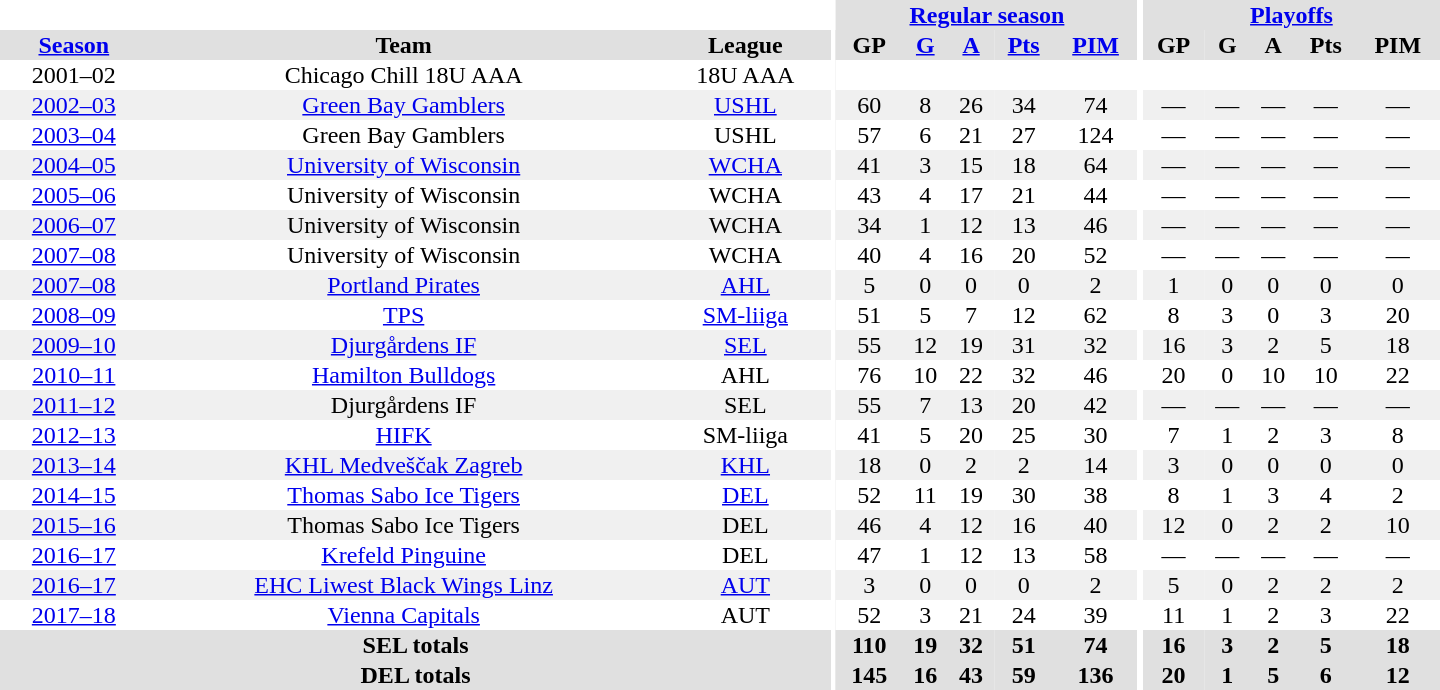<table border="0" cellpadding="1" cellspacing="0" style="text-align:center; width:60em">
<tr bgcolor="#e0e0e0">
<th colspan="3" bgcolor="#ffffff"></th>
<th rowspan="99" bgcolor="#ffffff"></th>
<th colspan="5"><a href='#'>Regular season</a></th>
<th rowspan="99" bgcolor="#ffffff"></th>
<th colspan="5"><a href='#'>Playoffs</a></th>
</tr>
<tr bgcolor="#e0e0e0">
<th><a href='#'>Season</a></th>
<th>Team</th>
<th>League</th>
<th>GP</th>
<th><a href='#'>G</a></th>
<th><a href='#'>A</a></th>
<th><a href='#'>Pts</a></th>
<th><a href='#'>PIM</a></th>
<th>GP</th>
<th>G</th>
<th>A</th>
<th>Pts</th>
<th>PIM</th>
</tr>
<tr>
<td>2001–02</td>
<td>Chicago Chill 18U AAA</td>
<td>18U AAA</td>
</tr>
<tr bgcolor="#f0f0f0">
<td><a href='#'>2002–03</a></td>
<td><a href='#'>Green Bay Gamblers</a></td>
<td><a href='#'>USHL</a></td>
<td>60</td>
<td>8</td>
<td>26</td>
<td>34</td>
<td>74</td>
<td>—</td>
<td>—</td>
<td>—</td>
<td>—</td>
<td>—</td>
</tr>
<tr>
<td><a href='#'>2003–04</a></td>
<td>Green Bay Gamblers</td>
<td>USHL</td>
<td>57</td>
<td>6</td>
<td>21</td>
<td>27</td>
<td>124</td>
<td>—</td>
<td>—</td>
<td>—</td>
<td>—</td>
<td>—</td>
</tr>
<tr bgcolor="#f0f0f0">
<td><a href='#'>2004–05</a></td>
<td><a href='#'>University of Wisconsin</a></td>
<td><a href='#'>WCHA</a></td>
<td>41</td>
<td>3</td>
<td>15</td>
<td>18</td>
<td>64</td>
<td>—</td>
<td>—</td>
<td>—</td>
<td>—</td>
<td>—</td>
</tr>
<tr>
<td><a href='#'>2005–06</a></td>
<td>University of Wisconsin</td>
<td>WCHA</td>
<td>43</td>
<td>4</td>
<td>17</td>
<td>21</td>
<td>44</td>
<td>—</td>
<td>—</td>
<td>—</td>
<td>—</td>
<td>—</td>
</tr>
<tr bgcolor="#f0f0f0">
<td><a href='#'>2006–07</a></td>
<td>University of Wisconsin</td>
<td>WCHA</td>
<td>34</td>
<td>1</td>
<td>12</td>
<td>13</td>
<td>46</td>
<td>—</td>
<td>—</td>
<td>—</td>
<td>—</td>
<td>—</td>
</tr>
<tr>
<td><a href='#'>2007–08</a></td>
<td>University of Wisconsin</td>
<td>WCHA</td>
<td>40</td>
<td>4</td>
<td>16</td>
<td>20</td>
<td>52</td>
<td>—</td>
<td>—</td>
<td>—</td>
<td>—</td>
<td>—</td>
</tr>
<tr bgcolor="#f0f0f0">
<td><a href='#'>2007–08</a></td>
<td><a href='#'>Portland Pirates</a></td>
<td><a href='#'>AHL</a></td>
<td>5</td>
<td>0</td>
<td>0</td>
<td>0</td>
<td>2</td>
<td>1</td>
<td>0</td>
<td>0</td>
<td>0</td>
<td>0</td>
</tr>
<tr>
<td><a href='#'>2008–09</a></td>
<td><a href='#'>TPS</a></td>
<td><a href='#'>SM-liiga</a></td>
<td>51</td>
<td>5</td>
<td>7</td>
<td>12</td>
<td>62</td>
<td>8</td>
<td>3</td>
<td>0</td>
<td>3</td>
<td>20</td>
</tr>
<tr bgcolor="#f0f0f0">
<td><a href='#'>2009–10</a></td>
<td><a href='#'>Djurgårdens IF</a></td>
<td><a href='#'>SEL</a></td>
<td>55</td>
<td>12</td>
<td>19</td>
<td>31</td>
<td>32</td>
<td>16</td>
<td>3</td>
<td>2</td>
<td>5</td>
<td>18</td>
</tr>
<tr>
<td><a href='#'>2010–11</a></td>
<td><a href='#'>Hamilton Bulldogs</a></td>
<td>AHL</td>
<td>76</td>
<td>10</td>
<td>22</td>
<td>32</td>
<td>46</td>
<td>20</td>
<td>0</td>
<td>10</td>
<td>10</td>
<td>22</td>
</tr>
<tr bgcolor="#f0f0f0">
<td><a href='#'>2011–12</a></td>
<td>Djurgårdens IF</td>
<td>SEL</td>
<td>55</td>
<td>7</td>
<td>13</td>
<td>20</td>
<td>42</td>
<td>—</td>
<td>—</td>
<td>—</td>
<td>—</td>
<td>—</td>
</tr>
<tr>
<td><a href='#'>2012–13</a></td>
<td><a href='#'>HIFK</a></td>
<td>SM-liiga</td>
<td>41</td>
<td>5</td>
<td>20</td>
<td>25</td>
<td>30</td>
<td>7</td>
<td>1</td>
<td>2</td>
<td>3</td>
<td>8</td>
</tr>
<tr bgcolor="#f0f0f0">
<td><a href='#'>2013–14</a></td>
<td><a href='#'>KHL Medveščak Zagreb</a></td>
<td><a href='#'>KHL</a></td>
<td>18</td>
<td>0</td>
<td>2</td>
<td>2</td>
<td>14</td>
<td>3</td>
<td>0</td>
<td>0</td>
<td>0</td>
<td>0</td>
</tr>
<tr>
<td><a href='#'>2014–15</a></td>
<td><a href='#'>Thomas Sabo Ice Tigers</a></td>
<td><a href='#'>DEL</a></td>
<td>52</td>
<td>11</td>
<td>19</td>
<td>30</td>
<td>38</td>
<td>8</td>
<td>1</td>
<td>3</td>
<td>4</td>
<td>2</td>
</tr>
<tr bgcolor="#f0f0f0">
<td><a href='#'>2015–16</a></td>
<td>Thomas Sabo Ice Tigers</td>
<td>DEL</td>
<td>46</td>
<td>4</td>
<td>12</td>
<td>16</td>
<td>40</td>
<td>12</td>
<td>0</td>
<td>2</td>
<td>2</td>
<td>10</td>
</tr>
<tr>
<td><a href='#'>2016–17</a></td>
<td><a href='#'>Krefeld Pinguine</a></td>
<td>DEL</td>
<td>47</td>
<td>1</td>
<td>12</td>
<td>13</td>
<td>58</td>
<td>—</td>
<td>—</td>
<td>—</td>
<td>—</td>
<td>—</td>
</tr>
<tr bgcolor="#f0f0f0">
<td><a href='#'>2016–17</a></td>
<td><a href='#'>EHC Liwest Black Wings Linz</a></td>
<td><a href='#'>AUT</a></td>
<td>3</td>
<td>0</td>
<td>0</td>
<td>0</td>
<td>2</td>
<td>5</td>
<td>0</td>
<td>2</td>
<td>2</td>
<td>2</td>
</tr>
<tr>
<td><a href='#'>2017–18</a></td>
<td><a href='#'>Vienna Capitals</a></td>
<td>AUT</td>
<td>52</td>
<td>3</td>
<td>21</td>
<td>24</td>
<td>39</td>
<td>11</td>
<td>1</td>
<td>2</td>
<td>3</td>
<td>22</td>
</tr>
<tr bgcolor="#e0e0e0">
<th colspan="3">SEL totals</th>
<th>110</th>
<th>19</th>
<th>32</th>
<th>51</th>
<th>74</th>
<th>16</th>
<th>3</th>
<th>2</th>
<th>5</th>
<th>18</th>
</tr>
<tr bgcolor="#e0e0e0">
<th colspan="3">DEL totals</th>
<th>145</th>
<th>16</th>
<th>43</th>
<th>59</th>
<th>136</th>
<th>20</th>
<th>1</th>
<th>5</th>
<th>6</th>
<th>12</th>
</tr>
</table>
